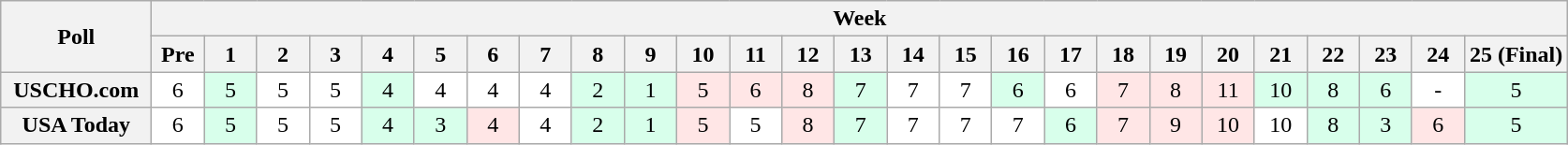<table class="wikitable" style="white-space:nowrap;">
<tr>
<th scope="col" width="100" rowspan="2">Poll</th>
<th colspan="26">Week</th>
</tr>
<tr>
<th scope="col" width="30">Pre</th>
<th scope="col" width="30">1</th>
<th scope="col" width="30">2</th>
<th scope="col" width="30">3</th>
<th scope="col" width="30">4</th>
<th scope="col" width="30">5</th>
<th scope="col" width="30">6</th>
<th scope="col" width="30">7</th>
<th scope="col" width="30">8</th>
<th scope="col" width="30">9</th>
<th scope="col" width="30">10</th>
<th scope="col" width="30">11</th>
<th scope="col" width="30">12</th>
<th scope="col" width="30">13</th>
<th scope="col" width="30">14</th>
<th scope="col" width="30">15</th>
<th scope="col" width="30">16</th>
<th scope="col" width="30">17</th>
<th scope="col" width="30">18</th>
<th scope="col" width="30">19</th>
<th scope="col" width="30">20</th>
<th scope="col" width="30">21</th>
<th scope="col" width="30">22</th>
<th scope="col" width="30">23</th>
<th scope="col" width="30">24</th>
<th scope="col" width="30">25 (Final)</th>
</tr>
<tr style="text-align:center;">
<th>USCHO.com</th>
<td bgcolor=FFFFFF>6 </td>
<td bgcolor=D8FFEB>5</td>
<td bgcolor=FFFFFF>5 </td>
<td bgcolor=FFFFFF>5</td>
<td bgcolor=D8FFEB>4 </td>
<td bgcolor=FFFFFF>4 </td>
<td bgcolor=FFFFFF>4 </td>
<td bgcolor=FFFFFF>4</td>
<td bgcolor=D8FFEB>2 </td>
<td bgcolor=D8FFEB>1 </td>
<td bgcolor=FFE6E6>5 </td>
<td bgcolor=FFE6E6>6</td>
<td bgcolor=FFE6E6>8</td>
<td bgcolor=D8FFEB>7</td>
<td bgcolor=FFFFFF>7</td>
<td bgcolor=FFFFFF>7</td>
<td bgcolor=D8FFEB>6</td>
<td bgcolor=FFFFFF>6</td>
<td bgcolor=FFE6E6>7</td>
<td bgcolor=FFE6E6>8</td>
<td bgcolor=FFE6E6>11</td>
<td bgcolor=D8FFEB>10</td>
<td bgcolor=D8FFEB>8</td>
<td bgcolor=D8FFEB>6</td>
<td bgcolor=FFFFFF>-</td>
<td bgcolor=D8FFEB>5</td>
</tr>
<tr style="text-align:center;">
<th>USA Today</th>
<td bgcolor=FFFFFF>6</td>
<td bgcolor=D8FFEB>5</td>
<td bgcolor=FFFFFF>5</td>
<td bgcolor=FFFFFF>5</td>
<td bgcolor=D8FFEB>4 </td>
<td bgcolor=D8FFEB>3 </td>
<td bgcolor=FFE6E6>4 </td>
<td bgcolor=FFFFFF>4 </td>
<td bgcolor=D8FFEB>2 </td>
<td bgcolor=D8FFEB>1 </td>
<td bgcolor=FFE6E6>5 </td>
<td bgcolor=FFFFFF>5</td>
<td bgcolor=FFE6E6>8</td>
<td bgcolor=D8FFEB>7</td>
<td bgcolor=FFFFFF>7</td>
<td bgcolor=FFFFFF>7</td>
<td bgcolor=FFFFFF>7</td>
<td bgcolor=D8FFEB>6</td>
<td bgcolor=FFE6E6>7</td>
<td bgcolor=FFE6E6>9</td>
<td bgcolor=FFE6E6>10</td>
<td bgcolor=FFFFFF>10</td>
<td bgcolor=D8FFEB>8</td>
<td bgcolor=D8FFEB>3</td>
<td bgcolor=FFE6E6>6</td>
<td bgcolor=D8FFEB>5</td>
</tr>
</table>
